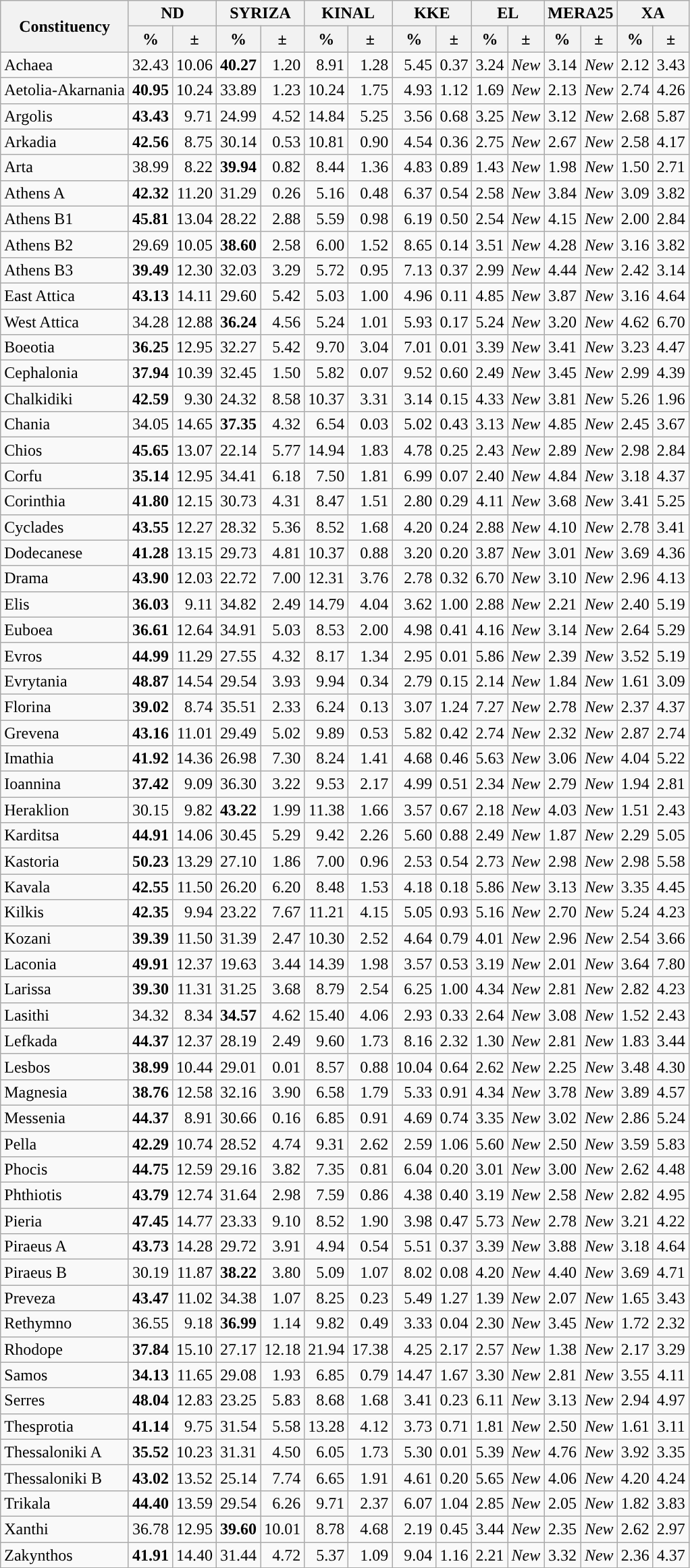<table class="wikitable sortable" style=text-align:right>
<tr>
<th ! rowspan="2">Constituency</th>
<th colspan="2">ND</th>
<th colspan="2">SYRIZA</th>
<th colspan="2">KINAL</th>
<th colspan="2">KKE</th>
<th colspan="2">EL</th>
<th colspan="2">MERA25</th>
<th colspan="2">XA</th>
</tr>
<tr>
<th>%</th>
<th>±</th>
<th>%</th>
<th>±</th>
<th>%</th>
<th>±</th>
<th>%</th>
<th>±</th>
<th>%</th>
<th>±</th>
<th>%</th>
<th>±</th>
<th>%</th>
<th>±</th>
</tr>
<tr>
<td align="left">Achaea</td>
<td>32.43</td>
<td> 10.06</td>
<td style="background:"><strong>40.27</strong></td>
<td> 1.20</td>
<td>8.91</td>
<td> 1.28</td>
<td>5.45</td>
<td> 0.37</td>
<td>3.24</td>
<td><em>New</em></td>
<td>3.14</td>
<td><em>New</em></td>
<td>2.12</td>
<td> 3.43</td>
</tr>
<tr>
<td align="left">Aetolia-Akarnania</td>
<td style="background:"><strong>40.95</strong></td>
<td> 10.24</td>
<td>33.89</td>
<td> 1.23</td>
<td>10.24</td>
<td> 1.75</td>
<td>4.93</td>
<td> 1.12</td>
<td>1.69</td>
<td><em>New</em></td>
<td>2.13</td>
<td><em>New</em></td>
<td>2.74</td>
<td> 4.26</td>
</tr>
<tr>
<td align="left">Argolis</td>
<td style="background:"><strong>43.43</strong></td>
<td> 9.71</td>
<td>24.99</td>
<td> 4.52</td>
<td>14.84</td>
<td> 5.25</td>
<td>3.56</td>
<td> 0.68</td>
<td>3.25</td>
<td><em>New</em></td>
<td>3.12</td>
<td><em>New</em></td>
<td>2.68</td>
<td> 5.87</td>
</tr>
<tr>
<td align="left">Arkadia</td>
<td style="background:"><strong>42.56</strong></td>
<td> 8.75</td>
<td>30.14</td>
<td> 0.53</td>
<td>10.81</td>
<td> 0.90</td>
<td>4.54</td>
<td> 0.36</td>
<td>2.75</td>
<td><em>New</em></td>
<td>2.67</td>
<td><em>New</em></td>
<td>2.58</td>
<td> 4.17</td>
</tr>
<tr>
<td align="left">Arta</td>
<td>38.99</td>
<td> 8.22</td>
<td style="background:"><strong>39.94</strong></td>
<td> 0.82</td>
<td>8.44</td>
<td> 1.36</td>
<td>4.83</td>
<td> 0.89</td>
<td>1.43</td>
<td><em>New</em></td>
<td>1.98</td>
<td><em>New</em></td>
<td>1.50</td>
<td> 2.71</td>
</tr>
<tr>
<td align="left">Athens A</td>
<td style="background:"><strong>42.32</strong></td>
<td> 11.20</td>
<td>31.29</td>
<td> 0.26</td>
<td>5.16</td>
<td> 0.48</td>
<td>6.37</td>
<td> 0.54</td>
<td>2.58</td>
<td><em>New</em></td>
<td>3.84</td>
<td><em>New</em></td>
<td>3.09</td>
<td> 3.82</td>
</tr>
<tr>
<td align="left">Athens B1</td>
<td style="background:"><strong>45.81</strong></td>
<td> 13.04</td>
<td>28.22</td>
<td> 2.88</td>
<td>5.59</td>
<td> 0.98</td>
<td>6.19</td>
<td> 0.50</td>
<td>2.54</td>
<td><em>New</em></td>
<td>4.15</td>
<td><em>New</em></td>
<td>2.00</td>
<td> 2.84</td>
</tr>
<tr>
<td align="left">Athens B2</td>
<td>29.69</td>
<td> 10.05</td>
<td style="background:"><strong>38.60</strong></td>
<td> 2.58</td>
<td>6.00</td>
<td> 1.52</td>
<td>8.65</td>
<td> 0.14</td>
<td>3.51</td>
<td><em>New</em></td>
<td>4.28</td>
<td><em>New</em></td>
<td>3.16</td>
<td> 3.82</td>
</tr>
<tr>
<td align="left">Athens B3</td>
<td style="background:"><strong>39.49</strong></td>
<td> 12.30</td>
<td>32.03</td>
<td> 3.29</td>
<td>5.72</td>
<td> 0.95</td>
<td>7.13</td>
<td> 0.37</td>
<td>2.99</td>
<td><em>New</em></td>
<td>4.44</td>
<td><em>New</em></td>
<td>2.42</td>
<td> 3.14</td>
</tr>
<tr>
<td align="left">East Attica</td>
<td style="background:"><strong>43.13</strong></td>
<td> 14.11</td>
<td>29.60</td>
<td> 5.42</td>
<td>5.03</td>
<td> 1.00</td>
<td>4.96</td>
<td> 0.11</td>
<td>4.85</td>
<td><em>New</em></td>
<td>3.87</td>
<td><em>New</em></td>
<td>3.16</td>
<td> 4.64</td>
</tr>
<tr>
<td align="left">West Attica</td>
<td>34.28</td>
<td> 12.88</td>
<td style="background:"><strong>36.24</strong></td>
<td> 4.56</td>
<td>5.24</td>
<td> 1.01</td>
<td>5.93</td>
<td> 0.17</td>
<td>5.24</td>
<td><em>New</em></td>
<td>3.20</td>
<td><em>New</em></td>
<td>4.62</td>
<td> 6.70</td>
</tr>
<tr>
<td align="left">Boeotia</td>
<td style="background:"><strong>36.25</strong></td>
<td> 12.95</td>
<td>32.27</td>
<td> 5.42</td>
<td>9.70</td>
<td> 3.04</td>
<td>7.01</td>
<td> 0.01</td>
<td>3.39</td>
<td><em>New</em></td>
<td>3.41</td>
<td><em>New</em></td>
<td>3.23</td>
<td> 4.47</td>
</tr>
<tr>
<td align="left">Cephalonia</td>
<td style="background:"><strong>37.94</strong></td>
<td> 10.39</td>
<td>32.45</td>
<td> 1.50</td>
<td>5.82</td>
<td> 0.07</td>
<td>9.52</td>
<td> 0.60</td>
<td>2.49</td>
<td><em>New</em></td>
<td>3.45</td>
<td><em>New</em></td>
<td>2.99</td>
<td> 4.39</td>
</tr>
<tr>
<td align="left">Chalkidiki</td>
<td style="background:"><strong>42.59</strong></td>
<td> 9.30</td>
<td>24.32</td>
<td> 8.58</td>
<td>10.37</td>
<td> 3.31</td>
<td>3.14</td>
<td> 0.15</td>
<td>4.33</td>
<td><em>New</em></td>
<td>3.81</td>
<td><em>New</em></td>
<td>5.26</td>
<td> 1.96</td>
</tr>
<tr>
<td align="left">Chania</td>
<td>34.05</td>
<td> 14.65</td>
<td style="background:"><strong>37.35</strong></td>
<td> 4.32</td>
<td>6.54</td>
<td> 0.03</td>
<td>5.02</td>
<td> 0.43</td>
<td>3.13</td>
<td><em>New</em></td>
<td>4.85</td>
<td><em>New</em></td>
<td>2.45</td>
<td> 3.67</td>
</tr>
<tr>
<td align="left">Chios</td>
<td style="background:"><strong>45.65</strong></td>
<td> 13.07</td>
<td>22.14</td>
<td> 5.77</td>
<td>14.94</td>
<td> 1.83</td>
<td>4.78</td>
<td> 0.25</td>
<td>2.43</td>
<td><em>New</em></td>
<td>2.89</td>
<td><em>New</em></td>
<td>2.98</td>
<td> 2.84</td>
</tr>
<tr>
<td align="left">Corfu</td>
<td style="background:"><strong>35.14</strong></td>
<td> 12.95</td>
<td>34.41</td>
<td> 6.18</td>
<td>7.50</td>
<td> 1.81</td>
<td>6.99</td>
<td> 0.07</td>
<td>2.40</td>
<td><em>New</em></td>
<td>4.84</td>
<td><em>New</em></td>
<td>3.18</td>
<td> 4.37</td>
</tr>
<tr>
<td align="left">Corinthia</td>
<td style="background:"><strong>41.80</strong></td>
<td> 12.15</td>
<td>30.73</td>
<td> 4.31</td>
<td>8.47</td>
<td> 1.51</td>
<td>2.80</td>
<td> 0.29</td>
<td>4.11</td>
<td><em>New</em></td>
<td>3.68</td>
<td><em>New</em></td>
<td>3.41</td>
<td> 5.25</td>
</tr>
<tr>
<td align="left">Cyclades</td>
<td style="background:"><strong>43.55</strong></td>
<td> 12.27</td>
<td>28.32</td>
<td> 5.36</td>
<td>8.52</td>
<td> 1.68</td>
<td>4.20</td>
<td> 0.24</td>
<td>2.88</td>
<td><em>New</em></td>
<td>4.10</td>
<td><em>New</em></td>
<td>2.78</td>
<td> 3.41</td>
</tr>
<tr>
<td align="left">Dodecanese</td>
<td style="background:"><strong>41.28</strong></td>
<td> 13.15</td>
<td>29.73</td>
<td> 4.81</td>
<td>10.37</td>
<td> 0.88</td>
<td>3.20</td>
<td> 0.20</td>
<td>3.87</td>
<td><em>New</em></td>
<td>3.01</td>
<td><em>New</em></td>
<td>3.69</td>
<td> 4.36</td>
</tr>
<tr>
<td align="left">Drama</td>
<td style="background:"><strong>43.90</strong></td>
<td> 12.03</td>
<td>22.72</td>
<td> 7.00</td>
<td>12.31</td>
<td> 3.76</td>
<td>2.78</td>
<td> 0.32</td>
<td>6.70</td>
<td><em>New</em></td>
<td>3.10</td>
<td><em>New</em></td>
<td>2.96</td>
<td> 4.13</td>
</tr>
<tr>
<td align="left">Elis</td>
<td style="background:"><strong>36.03</strong></td>
<td> 9.11</td>
<td>34.82</td>
<td> 2.49</td>
<td>14.79</td>
<td> 4.04</td>
<td>3.62</td>
<td> 1.00</td>
<td>2.88</td>
<td><em>New</em></td>
<td>2.21</td>
<td><em>New</em></td>
<td>2.40</td>
<td> 5.19</td>
</tr>
<tr>
<td align="left">Euboea</td>
<td style="background:"><strong>36.61</strong></td>
<td> 12.64</td>
<td>34.91</td>
<td> 5.03</td>
<td>8.53</td>
<td> 2.00</td>
<td>4.98</td>
<td> 0.41</td>
<td>4.16</td>
<td><em>New</em></td>
<td>3.14</td>
<td><em>New</em></td>
<td>2.64</td>
<td> 5.29</td>
</tr>
<tr>
<td align="left">Evros</td>
<td style="background:"><strong>44.99</strong></td>
<td> 11.29</td>
<td>27.55</td>
<td> 4.32</td>
<td>8.17</td>
<td> 1.34</td>
<td>2.95</td>
<td> 0.01</td>
<td>5.86</td>
<td><em>New</em></td>
<td>2.39</td>
<td><em>New</em></td>
<td>3.52</td>
<td> 5.19</td>
</tr>
<tr>
<td align="left">Evrytania</td>
<td style="background:"><strong>48.87</strong></td>
<td> 14.54</td>
<td>29.54</td>
<td> 3.93</td>
<td>9.94</td>
<td> 0.34</td>
<td>2.79</td>
<td> 0.15</td>
<td>2.14</td>
<td><em>New</em></td>
<td>1.84</td>
<td><em>New</em></td>
<td>1.61</td>
<td> 3.09</td>
</tr>
<tr>
<td align="left">Florina</td>
<td style="background:"><strong>39.02</strong></td>
<td> 8.74</td>
<td>35.51</td>
<td> 2.33</td>
<td>6.24</td>
<td> 0.13</td>
<td>3.07</td>
<td> 1.24</td>
<td>7.27</td>
<td><em>New</em></td>
<td>2.78</td>
<td><em>New</em></td>
<td>2.37</td>
<td> 4.37</td>
</tr>
<tr>
<td align="left">Grevena</td>
<td style="background:"><strong>43.16</strong></td>
<td> 11.01</td>
<td>29.49</td>
<td> 5.02</td>
<td>9.89</td>
<td> 0.53</td>
<td>5.82</td>
<td> 0.42</td>
<td>2.74</td>
<td><em>New</em></td>
<td>2.32</td>
<td><em>New</em></td>
<td>2.87</td>
<td> 2.74</td>
</tr>
<tr>
<td align="left">Imathia</td>
<td style="background:"><strong>41.92</strong></td>
<td> 14.36</td>
<td>26.98</td>
<td> 7.30</td>
<td>8.24</td>
<td> 1.41</td>
<td>4.68</td>
<td> 0.46</td>
<td>5.63</td>
<td><em>New</em></td>
<td>3.06</td>
<td><em>New</em></td>
<td>4.04</td>
<td> 5.22</td>
</tr>
<tr>
<td align="left">Ioannina</td>
<td style="background:"><strong>37.42</strong></td>
<td> 9.09</td>
<td>36.30</td>
<td> 3.22</td>
<td>9.53</td>
<td> 2.17</td>
<td>4.99</td>
<td> 0.51</td>
<td>2.34</td>
<td><em>New</em></td>
<td>2.79</td>
<td><em>New</em></td>
<td>1.94</td>
<td> 2.81</td>
</tr>
<tr>
<td align="left">Heraklion</td>
<td>30.15</td>
<td> 9.82</td>
<td style="background:"><strong>43.22</strong></td>
<td> 1.99</td>
<td>11.38</td>
<td> 1.66</td>
<td>3.57</td>
<td> 0.67</td>
<td>2.18</td>
<td><em>New</em></td>
<td>4.03</td>
<td><em>New</em></td>
<td>1.51</td>
<td> 2.43</td>
</tr>
<tr>
<td align="left">Karditsa</td>
<td style="background:"><strong>44.91</strong></td>
<td> 14.06</td>
<td>30.45</td>
<td> 5.29</td>
<td>9.42</td>
<td> 2.26</td>
<td>5.60</td>
<td> 0.88</td>
<td>2.49</td>
<td><em>New</em></td>
<td>1.87</td>
<td><em>New</em></td>
<td>2.29</td>
<td> 5.05</td>
</tr>
<tr>
<td align="left">Kastoria</td>
<td style="background:"><strong>50.23</strong></td>
<td> 13.29</td>
<td>27.10</td>
<td> 1.86</td>
<td>7.00</td>
<td> 0.96</td>
<td>2.53</td>
<td> 0.54</td>
<td>2.73</td>
<td><em>New</em></td>
<td>2.98</td>
<td><em>New</em></td>
<td>2.98</td>
<td> 5.58</td>
</tr>
<tr>
<td align="left">Kavala</td>
<td style="background:"><strong>42.55</strong></td>
<td> 11.50</td>
<td>26.20</td>
<td> 6.20</td>
<td>8.48</td>
<td> 1.53</td>
<td>4.18</td>
<td> 0.18</td>
<td>5.86</td>
<td><em>New</em></td>
<td>3.13</td>
<td><em>New</em></td>
<td>3.35</td>
<td> 4.45</td>
</tr>
<tr>
<td align="left">Kilkis</td>
<td style="background:"><strong>42.35</strong></td>
<td> 9.94</td>
<td>23.22</td>
<td> 7.67</td>
<td>11.21</td>
<td> 4.15</td>
<td>5.05</td>
<td> 0.93</td>
<td>5.16</td>
<td><em>New</em></td>
<td>2.70</td>
<td><em>New</em></td>
<td>5.24</td>
<td> 4.23</td>
</tr>
<tr>
<td align="left">Kozani</td>
<td style="background:"><strong>39.39</strong></td>
<td> 11.50</td>
<td>31.39</td>
<td> 2.47</td>
<td>10.30</td>
<td> 2.52</td>
<td>4.64</td>
<td> 0.79</td>
<td>4.01</td>
<td><em>New</em></td>
<td>2.96</td>
<td><em>New</em></td>
<td>2.54</td>
<td> 3.66</td>
</tr>
<tr>
<td align="left">Laconia</td>
<td style="background:"><strong>49.91</strong></td>
<td> 12.37</td>
<td>19.63</td>
<td> 3.44</td>
<td>14.39</td>
<td> 1.98</td>
<td>3.57</td>
<td> 0.53</td>
<td>3.19</td>
<td><em>New</em></td>
<td>2.01</td>
<td><em>New</em></td>
<td>3.64</td>
<td> 7.80</td>
</tr>
<tr>
<td align="left">Larissa</td>
<td style="background:"><strong>39.30</strong></td>
<td> 11.31</td>
<td>31.25</td>
<td> 3.68</td>
<td>8.79</td>
<td> 2.54</td>
<td>6.25</td>
<td> 1.00</td>
<td>4.34</td>
<td><em>New</em></td>
<td>2.81</td>
<td><em>New</em></td>
<td>2.82</td>
<td> 4.23</td>
</tr>
<tr>
<td align="left">Lasithi</td>
<td>34.32</td>
<td> 8.34</td>
<td style="background:"><strong>34.57</strong></td>
<td> 4.62</td>
<td>15.40</td>
<td> 4.06</td>
<td>2.93</td>
<td> 0.33</td>
<td>2.64</td>
<td><em>New</em></td>
<td>3.08</td>
<td><em>New</em></td>
<td>1.52</td>
<td> 2.43</td>
</tr>
<tr>
<td align="left">Lefkada</td>
<td style="background:"><strong>44.37</strong></td>
<td> 12.37</td>
<td>28.19</td>
<td> 2.49</td>
<td>9.60</td>
<td> 1.73</td>
<td>8.16</td>
<td> 2.32</td>
<td>1.30</td>
<td><em>New</em></td>
<td>2.81</td>
<td><em>New</em></td>
<td>1.83</td>
<td> 3.44</td>
</tr>
<tr>
<td align="left">Lesbos</td>
<td style="background:"><strong>38.99</strong></td>
<td> 10.44</td>
<td>29.01</td>
<td> 0.01</td>
<td>8.57</td>
<td> 0.88</td>
<td>10.04</td>
<td> 0.64</td>
<td>2.62</td>
<td><em>New</em></td>
<td>2.25</td>
<td><em>New</em></td>
<td>3.48</td>
<td> 4.30</td>
</tr>
<tr>
<td align="left">Magnesia</td>
<td style="background:"><strong>38.76</strong></td>
<td> 12.58</td>
<td>32.16</td>
<td> 3.90</td>
<td>6.58</td>
<td> 1.79</td>
<td>5.33</td>
<td> 0.91</td>
<td>4.34</td>
<td><em>New</em></td>
<td>3.78</td>
<td><em>New</em></td>
<td>3.89</td>
<td> 4.57</td>
</tr>
<tr>
<td align="left">Messenia</td>
<td style="background:"><strong>44.37</strong></td>
<td> 8.91</td>
<td>30.66</td>
<td> 0.16</td>
<td>6.85</td>
<td> 0.91</td>
<td>4.69</td>
<td> 0.74</td>
<td>3.35</td>
<td><em>New</em></td>
<td>3.02</td>
<td><em>New</em></td>
<td>2.86</td>
<td> 5.24</td>
</tr>
<tr>
<td align="left">Pella</td>
<td style="background:"><strong>42.29</strong></td>
<td> 10.74</td>
<td>28.52</td>
<td> 4.74</td>
<td>9.31</td>
<td> 2.62</td>
<td>2.59</td>
<td> 1.06</td>
<td>5.60</td>
<td><em>New</em></td>
<td>2.50</td>
<td><em>New</em></td>
<td>3.59</td>
<td> 5.83</td>
</tr>
<tr>
<td align="left">Phocis</td>
<td style="background:"><strong>44.75</strong></td>
<td> 12.59</td>
<td>29.16</td>
<td> 3.82</td>
<td>7.35</td>
<td> 0.81</td>
<td>6.04</td>
<td> 0.20</td>
<td>3.01</td>
<td><em>New</em></td>
<td>3.00</td>
<td><em>New</em></td>
<td>2.62</td>
<td> 4.48</td>
</tr>
<tr>
<td align="left">Phthiotis</td>
<td style="background:"><strong>43.79</strong></td>
<td> 12.74</td>
<td>31.64</td>
<td> 2.98</td>
<td>7.59</td>
<td> 0.86</td>
<td>4.38</td>
<td> 0.40</td>
<td>3.19</td>
<td><em>New</em></td>
<td>2.58</td>
<td><em>New</em></td>
<td>2.82</td>
<td> 4.95</td>
</tr>
<tr>
<td align="left">Pieria</td>
<td style="background:"><strong>47.45</strong></td>
<td> 14.77</td>
<td>23.33</td>
<td> 9.10</td>
<td>8.52</td>
<td> 1.90</td>
<td>3.98</td>
<td> 0.47</td>
<td>5.73</td>
<td><em>New</em></td>
<td>2.78</td>
<td><em>New</em></td>
<td>3.21</td>
<td> 4.22</td>
</tr>
<tr>
<td align="left">Piraeus A</td>
<td style="background:"><strong>43.73</strong></td>
<td> 14.28</td>
<td>29.72</td>
<td> 3.91</td>
<td>4.94</td>
<td> 0.54</td>
<td>5.51</td>
<td> 0.37</td>
<td>3.39</td>
<td><em>New</em></td>
<td>3.88</td>
<td><em>New</em></td>
<td>3.18</td>
<td> 4.64</td>
</tr>
<tr>
<td align="left">Piraeus B</td>
<td>30.19</td>
<td> 11.87</td>
<td style="background:"><strong>38.22</strong></td>
<td> 3.80</td>
<td>5.09</td>
<td> 1.07</td>
<td>8.02</td>
<td> 0.08</td>
<td>4.20</td>
<td><em>New</em></td>
<td>4.40</td>
<td><em>New</em></td>
<td>3.69</td>
<td> 4.71</td>
</tr>
<tr>
<td align="left">Preveza</td>
<td style="background:"><strong>43.47</strong></td>
<td> 11.02</td>
<td>34.38</td>
<td> 1.07</td>
<td>8.25</td>
<td> 0.23</td>
<td>5.49</td>
<td> 1.27</td>
<td>1.39</td>
<td><em>New</em></td>
<td>2.07</td>
<td><em>New</em></td>
<td>1.65</td>
<td> 3.43</td>
</tr>
<tr>
<td align="left">Rethymno</td>
<td>36.55</td>
<td> 9.18</td>
<td style="background:"><strong>36.99</strong></td>
<td> 1.14</td>
<td>9.82</td>
<td> 0.49</td>
<td>3.33</td>
<td> 0.04</td>
<td>2.30</td>
<td><em>New</em></td>
<td>3.45</td>
<td><em>New</em></td>
<td>1.72</td>
<td> 2.32</td>
</tr>
<tr>
<td align="left">Rhodope</td>
<td style="background:"><strong>37.84</strong></td>
<td> 15.10</td>
<td>27.17</td>
<td> 12.18</td>
<td>21.94</td>
<td> 17.38</td>
<td>4.25</td>
<td> 2.17</td>
<td>2.57</td>
<td><em>New</em></td>
<td>1.38</td>
<td><em>New</em></td>
<td>2.17</td>
<td> 3.29</td>
</tr>
<tr>
<td align="left">Samos</td>
<td style="background:"><strong>34.13</strong></td>
<td> 11.65</td>
<td>29.08</td>
<td> 1.93</td>
<td>6.85</td>
<td> 0.79</td>
<td>14.47</td>
<td> 1.67</td>
<td>3.30</td>
<td><em>New</em></td>
<td>2.81</td>
<td><em>New</em></td>
<td>3.55</td>
<td> 4.11</td>
</tr>
<tr>
<td align="left">Serres</td>
<td style="background:"><strong>48.04</strong></td>
<td> 12.83</td>
<td>23.25</td>
<td> 5.83</td>
<td>8.68</td>
<td> 1.68</td>
<td>3.41</td>
<td> 0.23</td>
<td>6.11</td>
<td><em>New</em></td>
<td>3.13</td>
<td><em>New</em></td>
<td>2.94</td>
<td> 4.97</td>
</tr>
<tr>
<td align="left">Thesprotia</td>
<td style="background:"><strong>41.14</strong></td>
<td> 9.75</td>
<td>31.54</td>
<td> 5.58</td>
<td>13.28</td>
<td> 4.12</td>
<td>3.73</td>
<td> 0.71</td>
<td>1.81</td>
<td><em>New</em></td>
<td>2.50</td>
<td><em>New</em></td>
<td>1.61</td>
<td> 3.11</td>
</tr>
<tr>
<td align="left">Thessaloniki A</td>
<td style="background:"><strong>35.52</strong></td>
<td> 10.23</td>
<td>31.31</td>
<td> 4.50</td>
<td>6.05</td>
<td> 1.73</td>
<td>5.30</td>
<td> 0.01</td>
<td>5.39</td>
<td><em>New</em></td>
<td>4.76</td>
<td><em>New</em></td>
<td>3.92</td>
<td> 3.35</td>
</tr>
<tr>
<td align="left">Thessaloniki B</td>
<td style="background:"><strong>43.02</strong></td>
<td> 13.52</td>
<td>25.14</td>
<td> 7.74</td>
<td>6.65</td>
<td> 1.91</td>
<td>4.61</td>
<td> 0.20</td>
<td>5.65</td>
<td><em>New</em></td>
<td>4.06</td>
<td><em>New</em></td>
<td>4.20</td>
<td> 4.24</td>
</tr>
<tr>
<td align="left">Trikala</td>
<td style="background:"><strong>44.40</strong></td>
<td> 13.59</td>
<td>29.54</td>
<td> 6.26</td>
<td>9.71</td>
<td> 2.37</td>
<td>6.07</td>
<td> 1.04</td>
<td>2.85</td>
<td><em>New</em></td>
<td>2.05</td>
<td><em>New</em></td>
<td>1.82</td>
<td> 3.83</td>
</tr>
<tr>
<td align="left">Xanthi</td>
<td>36.78</td>
<td> 12.95</td>
<td style="background:"><strong>39.60</strong></td>
<td> 10.01</td>
<td>8.78</td>
<td> 4.68</td>
<td>2.19</td>
<td> 0.45</td>
<td>3.44</td>
<td><em>New</em></td>
<td>2.35</td>
<td><em>New</em></td>
<td>2.62</td>
<td> 2.97</td>
</tr>
<tr>
<td align="left">Zakynthos</td>
<td style="background:"><strong>41.91</strong></td>
<td> 14.40</td>
<td>31.44</td>
<td> 4.72</td>
<td>5.37</td>
<td> 1.09</td>
<td>9.04</td>
<td> 1.16</td>
<td>2.21</td>
<td><em>New</em></td>
<td>3.32</td>
<td><em>New</em></td>
<td>2.36</td>
<td> 4.37</td>
</tr>
</table>
